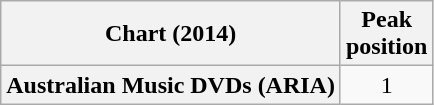<table class="wikitable plainrowheaders" style="text-align:center;">
<tr>
<th>Chart (2014)</th>
<th>Peak<br>position</th>
</tr>
<tr>
<th scope="row">Australian Music DVDs (ARIA)</th>
<td>1</td>
</tr>
</table>
